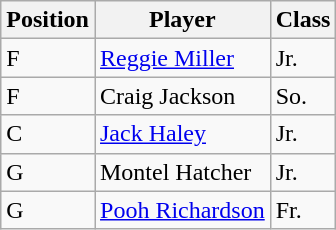<table class="wikitable">
<tr>
<th>Position</th>
<th>Player</th>
<th>Class</th>
</tr>
<tr>
<td>F</td>
<td><a href='#'>Reggie Miller</a></td>
<td>Jr.</td>
</tr>
<tr>
<td>F</td>
<td>Craig Jackson</td>
<td>So.</td>
</tr>
<tr>
<td>C</td>
<td><a href='#'>Jack Haley</a></td>
<td>Jr.</td>
</tr>
<tr>
<td>G</td>
<td>Montel Hatcher</td>
<td>Jr.</td>
</tr>
<tr>
<td>G</td>
<td><a href='#'>Pooh Richardson</a></td>
<td>Fr.</td>
</tr>
</table>
